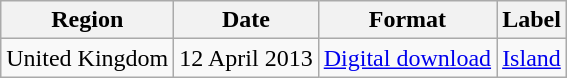<table class=wikitable>
<tr>
<th scope="col">Region</th>
<th scope="col">Date</th>
<th scope="col">Format</th>
<th scope="col">Label</th>
</tr>
<tr>
<td>United Kingdom</td>
<td>12 April 2013</td>
<td><a href='#'>Digital download</a></td>
<td><a href='#'>Island</a></td>
</tr>
</table>
